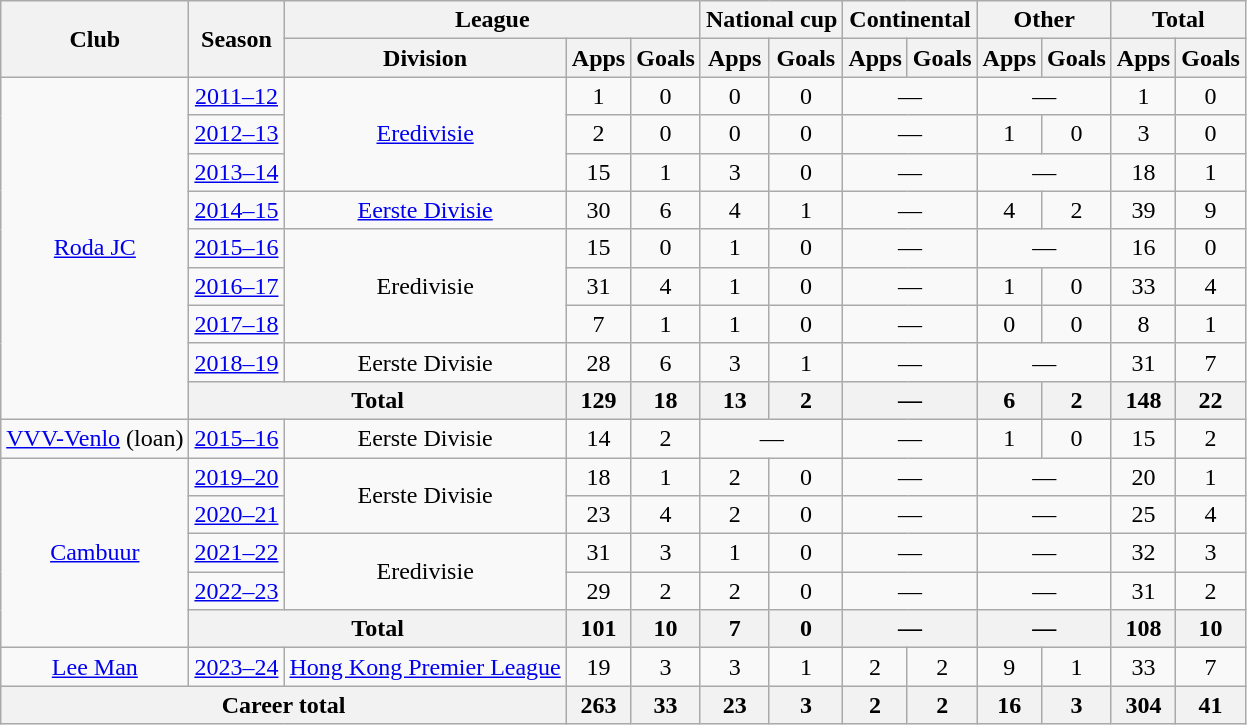<table class="wikitable" style="text-align: center">
<tr>
<th rowspan="2">Club</th>
<th rowspan="2">Season</th>
<th colspan="3">League</th>
<th colspan="2">National cup</th>
<th colspan="2">Continental</th>
<th colspan="2">Other</th>
<th colspan="2">Total</th>
</tr>
<tr>
<th>Division</th>
<th>Apps</th>
<th>Goals</th>
<th>Apps</th>
<th>Goals</th>
<th>Apps</th>
<th>Goals</th>
<th>Apps</th>
<th>Goals</th>
<th>Apps</th>
<th>Goals</th>
</tr>
<tr>
<td rowspan="9"><a href='#'>Roda JC</a></td>
<td><a href='#'>2011–12</a></td>
<td rowspan="3"><a href='#'>Eredivisie</a></td>
<td>1</td>
<td>0</td>
<td>0</td>
<td>0</td>
<td colspan="2">—</td>
<td colspan="2">—</td>
<td>1</td>
<td>0</td>
</tr>
<tr>
<td><a href='#'>2012–13</a></td>
<td>2</td>
<td>0</td>
<td>0</td>
<td>0</td>
<td colspan="2">—</td>
<td>1</td>
<td>0</td>
<td>3</td>
<td>0</td>
</tr>
<tr>
<td><a href='#'>2013–14</a></td>
<td>15</td>
<td>1</td>
<td>3</td>
<td>0</td>
<td colspan="2">—</td>
<td colspan="2">—</td>
<td>18</td>
<td>1</td>
</tr>
<tr>
<td><a href='#'>2014–15</a></td>
<td><a href='#'>Eerste Divisie</a></td>
<td>30</td>
<td>6</td>
<td>4</td>
<td>1</td>
<td colspan="2">—</td>
<td>4</td>
<td>2</td>
<td>39</td>
<td>9</td>
</tr>
<tr>
<td><a href='#'>2015–16</a></td>
<td rowspan="3">Eredivisie</td>
<td>15</td>
<td>0</td>
<td>1</td>
<td>0</td>
<td colspan="2">—</td>
<td colspan="2">—</td>
<td>16</td>
<td>0</td>
</tr>
<tr>
<td><a href='#'>2016–17</a></td>
<td>31</td>
<td>4</td>
<td>1</td>
<td>0</td>
<td colspan="2">—</td>
<td>1</td>
<td>0</td>
<td>33</td>
<td>4</td>
</tr>
<tr>
<td><a href='#'>2017–18</a></td>
<td>7</td>
<td>1</td>
<td>1</td>
<td>0</td>
<td colspan="2">—</td>
<td>0</td>
<td>0</td>
<td>8</td>
<td>1</td>
</tr>
<tr>
<td><a href='#'>2018–19</a></td>
<td>Eerste Divisie</td>
<td>28</td>
<td>6</td>
<td>3</td>
<td>1</td>
<td colspan="2">—</td>
<td colspan="2">—</td>
<td>31</td>
<td>7</td>
</tr>
<tr>
<th colspan="2">Total</th>
<th>129</th>
<th>18</th>
<th>13</th>
<th>2</th>
<th colspan="2">—</th>
<th>6</th>
<th>2</th>
<th>148</th>
<th>22</th>
</tr>
<tr>
<td><a href='#'>VVV-Venlo</a> (loan)</td>
<td><a href='#'>2015–16</a></td>
<td>Eerste Divisie</td>
<td>14</td>
<td>2</td>
<td colspan="2">—</td>
<td colspan="2">—</td>
<td>1</td>
<td>0</td>
<td>15</td>
<td>2</td>
</tr>
<tr>
<td rowspan="5"><a href='#'>Cambuur</a></td>
<td><a href='#'>2019–20</a></td>
<td rowspan="2">Eerste Divisie</td>
<td>18</td>
<td>1</td>
<td>2</td>
<td>0</td>
<td colspan="2">—</td>
<td colspan="2">—</td>
<td>20</td>
<td>1</td>
</tr>
<tr>
<td><a href='#'>2020–21</a></td>
<td>23</td>
<td>4</td>
<td>2</td>
<td>0</td>
<td colspan="2">—</td>
<td colspan="2">—</td>
<td>25</td>
<td>4</td>
</tr>
<tr>
<td><a href='#'>2021–22</a></td>
<td rowspan="2">Eredivisie</td>
<td>31</td>
<td>3</td>
<td>1</td>
<td>0</td>
<td colspan="2">—</td>
<td colspan="2">—</td>
<td>32</td>
<td>3</td>
</tr>
<tr>
<td><a href='#'>2022–23</a></td>
<td>29</td>
<td>2</td>
<td>2</td>
<td>0</td>
<td colspan="2">—</td>
<td colspan="2">—</td>
<td>31</td>
<td>2</td>
</tr>
<tr>
<th colspan="2">Total</th>
<th>101</th>
<th>10</th>
<th>7</th>
<th>0</th>
<th colspan="2">—</th>
<th colspan="2">—</th>
<th>108</th>
<th>10</th>
</tr>
<tr>
<td><a href='#'>Lee Man</a></td>
<td><a href='#'>2023–24</a></td>
<td><a href='#'>Hong Kong Premier League</a></td>
<td>19</td>
<td>3</td>
<td>3</td>
<td>1</td>
<td>2</td>
<td>2</td>
<td>9</td>
<td>1</td>
<td>33</td>
<td>7</td>
</tr>
<tr>
<th colspan="3">Career total</th>
<th>263</th>
<th>33</th>
<th>23</th>
<th>3</th>
<th>2</th>
<th>2</th>
<th>16</th>
<th>3</th>
<th>304</th>
<th>41</th>
</tr>
</table>
